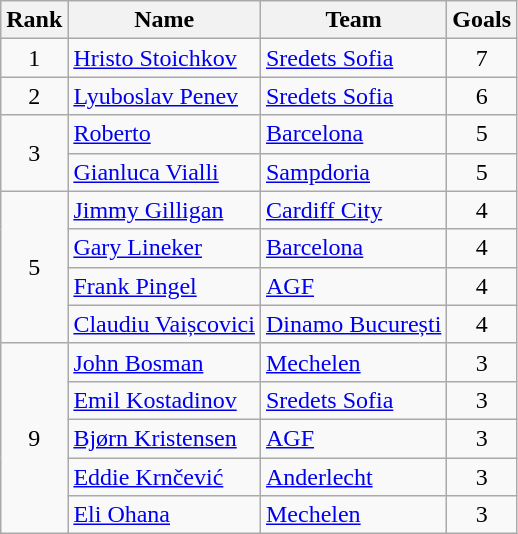<table class="wikitable" style="text-align:center">
<tr>
<th>Rank</th>
<th>Name</th>
<th>Team</th>
<th>Goals</th>
</tr>
<tr>
<td>1</td>
<td align="left"> <a href='#'>Hristo Stoichkov</a></td>
<td align="left"> <a href='#'>Sredets Sofia</a></td>
<td>7</td>
</tr>
<tr>
<td>2</td>
<td align="left"> <a href='#'>Lyuboslav Penev</a></td>
<td align="left"> <a href='#'>Sredets Sofia</a></td>
<td>6</td>
</tr>
<tr>
<td rowspan="2">3</td>
<td align="left"> <a href='#'>Roberto</a></td>
<td align="left"> <a href='#'>Barcelona</a></td>
<td>5</td>
</tr>
<tr>
<td align="left"> <a href='#'>Gianluca Vialli</a></td>
<td align="left"> <a href='#'>Sampdoria</a></td>
<td>5</td>
</tr>
<tr>
<td rowspan="4">5</td>
<td align="left"> <a href='#'>Jimmy Gilligan</a></td>
<td align="left"> <a href='#'>Cardiff City</a></td>
<td>4</td>
</tr>
<tr>
<td align="left"> <a href='#'>Gary Lineker</a></td>
<td align="left"> <a href='#'>Barcelona</a></td>
<td>4</td>
</tr>
<tr>
<td align="left"> <a href='#'>Frank Pingel</a></td>
<td align="left"> <a href='#'>AGF</a></td>
<td>4</td>
</tr>
<tr>
<td align="left"> <a href='#'>Claudiu Vaișcovici</a></td>
<td align="left"> <a href='#'>Dinamo București</a></td>
<td>4</td>
</tr>
<tr>
<td rowspan="5">9</td>
<td align="left"> <a href='#'>John Bosman</a></td>
<td align="left"> <a href='#'>Mechelen</a></td>
<td>3</td>
</tr>
<tr>
<td align="left"> <a href='#'>Emil Kostadinov</a></td>
<td align="left"> <a href='#'>Sredets Sofia</a></td>
<td>3</td>
</tr>
<tr>
<td align="left"> <a href='#'>Bjørn Kristensen</a></td>
<td align="left"> <a href='#'>AGF</a></td>
<td>3</td>
</tr>
<tr>
<td align="left"> <a href='#'>Eddie Krnčević</a></td>
<td align="left"> <a href='#'>Anderlecht</a></td>
<td>3</td>
</tr>
<tr>
<td align="left"> <a href='#'>Eli Ohana</a></td>
<td align="left"> <a href='#'>Mechelen</a></td>
<td>3</td>
</tr>
</table>
